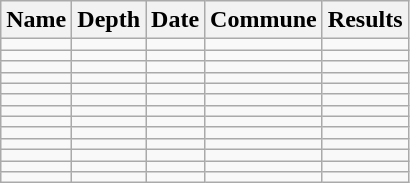<table class="wikitable">
<tr>
<th>Name</th>
<th><strong>Depth</strong></th>
<th>Date</th>
<th><strong>Commune</strong></th>
<th>Results</th>
</tr>
<tr>
<td></td>
<td></td>
<td></td>
<td></td>
<td></td>
</tr>
<tr>
<td></td>
<td></td>
<td></td>
<td></td>
<td></td>
</tr>
<tr>
<td></td>
<td></td>
<td></td>
<td></td>
<td></td>
</tr>
<tr>
<td></td>
<td></td>
<td></td>
<td></td>
<td></td>
</tr>
<tr>
<td></td>
<td></td>
<td></td>
<td></td>
<td></td>
</tr>
<tr>
<td></td>
<td></td>
<td></td>
<td></td>
<td></td>
</tr>
<tr>
<td></td>
<td></td>
<td></td>
<td></td>
<td></td>
</tr>
<tr>
<td></td>
<td></td>
<td></td>
<td></td>
<td></td>
</tr>
<tr>
<td></td>
<td></td>
<td></td>
<td></td>
<td></td>
</tr>
<tr>
<td></td>
<td></td>
<td></td>
<td></td>
<td></td>
</tr>
<tr>
<td></td>
<td></td>
<td></td>
<td></td>
<td></td>
</tr>
<tr>
<td></td>
<td></td>
<td></td>
<td></td>
<td></td>
</tr>
<tr>
<td></td>
<td></td>
<td></td>
<td></td>
<td></td>
</tr>
</table>
